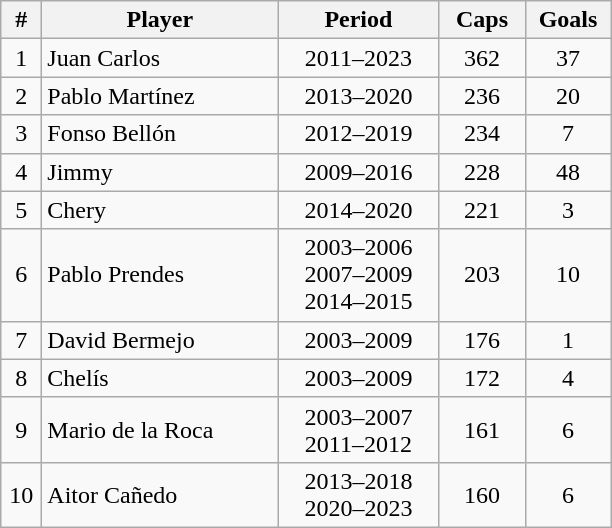<table class="wikitable sortable" style="text-align:center;">
<tr>
<th width=20px>#</th>
<th style="width:150px;">Player</th>
<th style="width:100px;">Period</th>
<th width=50px>Caps</th>
<th width=50px>Goals</th>
</tr>
<tr>
<td>1</td>
<td style="text-align: left;">Juan Carlos</td>
<td>2011–2023</td>
<td>362</td>
<td>37</td>
</tr>
<tr>
<td>2</td>
<td style="text-align: left;">Pablo Martínez</td>
<td>2013–2020</td>
<td>236</td>
<td>20</td>
</tr>
<tr>
<td>3</td>
<td style="text-align: left;">Fonso Bellón</td>
<td>2012–2019</td>
<td>234</td>
<td>7</td>
</tr>
<tr>
<td>4</td>
<td style="text-align: left;">Jimmy</td>
<td>2009–2016</td>
<td>228</td>
<td>48</td>
</tr>
<tr>
<td>5</td>
<td style="text-align: left;">Chery</td>
<td>2014–2020</td>
<td>221</td>
<td>3</td>
</tr>
<tr>
<td>6</td>
<td style="text-align: left;">Pablo Prendes</td>
<td>2003–2006<br>2007–2009<br>2014–2015</td>
<td>203</td>
<td>10</td>
</tr>
<tr>
<td>7</td>
<td style="text-align: left;">David Bermejo</td>
<td>2003–2009</td>
<td>176</td>
<td>1</td>
</tr>
<tr>
<td>8</td>
<td style="text-align: left;">Chelís</td>
<td>2003–2009</td>
<td>172</td>
<td>4</td>
</tr>
<tr>
<td>9</td>
<td style="text-align: left;">Mario de la Roca</td>
<td>2003–2007<br>2011–2012</td>
<td>161</td>
<td>6</td>
</tr>
<tr>
<td>10</td>
<td style="text-align: left;">Aitor Cañedo</td>
<td>2013–2018<br>2020–2023</td>
<td>160</td>
<td>6</td>
</tr>
</table>
